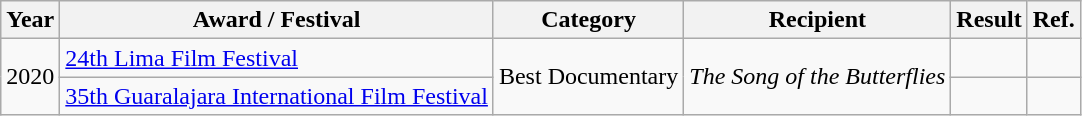<table class="wikitable">
<tr>
<th>Year</th>
<th>Award / Festival</th>
<th>Category</th>
<th>Recipient</th>
<th>Result</th>
<th>Ref.</th>
</tr>
<tr>
<td rowspan="2">2020</td>
<td><a href='#'>24th Lima Film Festival</a></td>
<td rowspan="2">Best Documentary</td>
<td rowspan="2"><em>The Song of the Butterflies</em></td>
<td></td>
<td></td>
</tr>
<tr>
<td><a href='#'>35th Guaralajara International Film Festival</a></td>
<td></td>
<td></td>
</tr>
</table>
